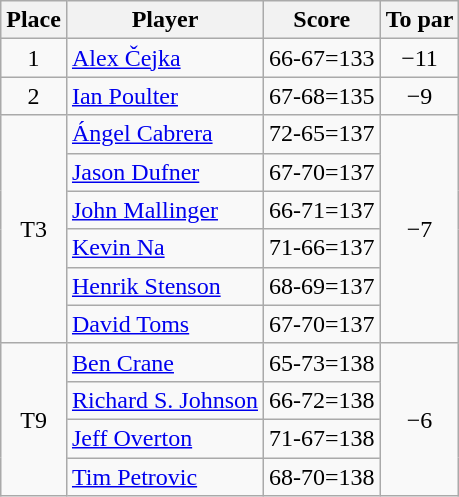<table class="wikitable">
<tr>
<th>Place</th>
<th>Player</th>
<th>Score</th>
<th>To par</th>
</tr>
<tr>
<td align=center>1</td>
<td> <a href='#'>Alex Čejka</a></td>
<td>66-67=133</td>
<td align=center>−11</td>
</tr>
<tr>
<td align=center>2</td>
<td> <a href='#'>Ian Poulter</a></td>
<td>67-68=135</td>
<td align=center>−9</td>
</tr>
<tr>
<td align="center" rowspan="6">T3</td>
<td> <a href='#'>Ángel Cabrera</a></td>
<td>72-65=137</td>
<td rowspan="6" align=center>−7</td>
</tr>
<tr>
<td> <a href='#'>Jason Dufner</a></td>
<td>67-70=137</td>
</tr>
<tr>
<td> <a href='#'>John Mallinger</a></td>
<td>66-71=137</td>
</tr>
<tr>
<td> <a href='#'>Kevin Na</a></td>
<td>71-66=137</td>
</tr>
<tr>
<td> <a href='#'>Henrik Stenson</a></td>
<td>68-69=137</td>
</tr>
<tr>
<td> <a href='#'>David Toms</a></td>
<td>67-70=137</td>
</tr>
<tr>
<td align="center" rowspan="4">T9</td>
<td> <a href='#'>Ben Crane</a></td>
<td>65-73=138</td>
<td rowspan="4" align=center>−6</td>
</tr>
<tr>
<td> <a href='#'>Richard S. Johnson</a></td>
<td>66-72=138</td>
</tr>
<tr>
<td> <a href='#'>Jeff Overton</a></td>
<td>71-67=138</td>
</tr>
<tr>
<td> <a href='#'>Tim Petrovic</a></td>
<td>68-70=138</td>
</tr>
</table>
